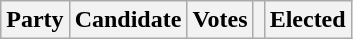<table class="wikitable">
<tr>
<th colspan="2">Party</th>
<th>Candidate</th>
<th>Votes</th>
<th></th>
<th>Elected<br>



</th>
</tr>
</table>
